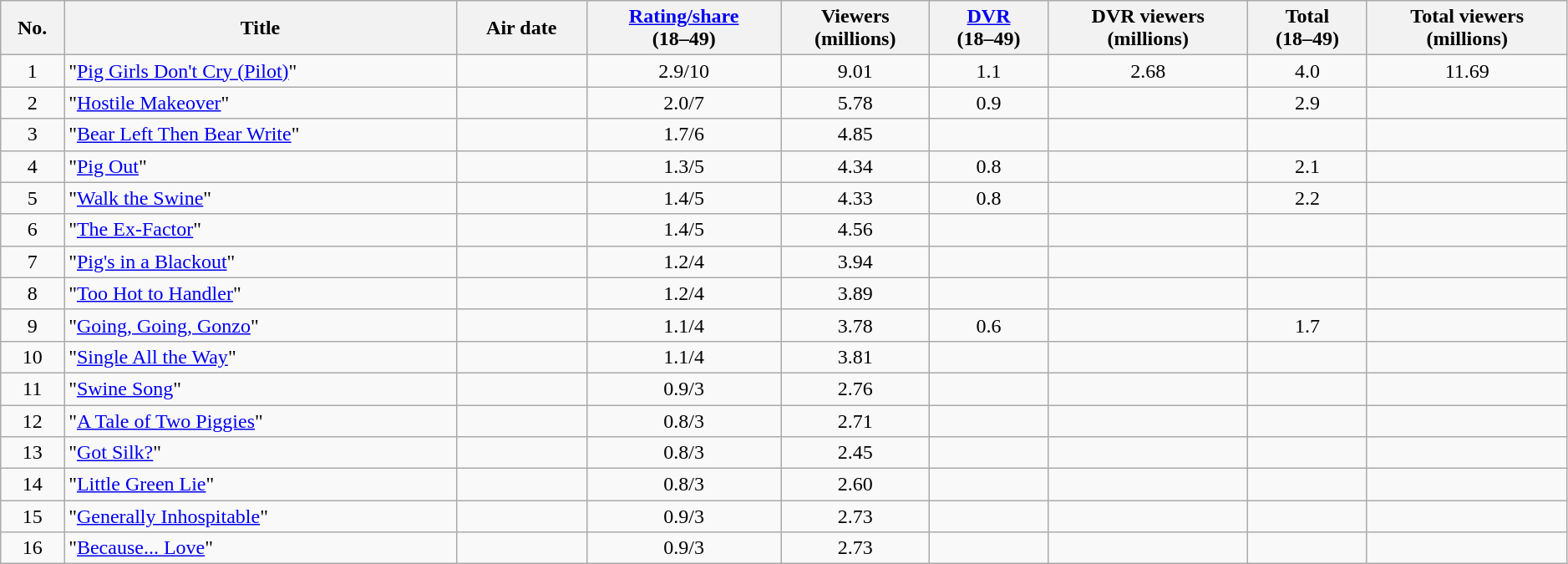<table class="wikitable sortable" style="text-align:center;width:99%">
<tr>
<th>No.</th>
<th>Title</th>
<th>Air date</th>
<th data-sort-type="number"><a href='#'>Rating/share</a><br>(18–49)</th>
<th data-sort-type="number">Viewers<br>(millions)</th>
<th data-sort-type="number"><a href='#'>DVR</a><br>(18–49)</th>
<th data-sort-type="number">DVR viewers<br>(millions)</th>
<th data-sort-type="number">Total<br>(18–49)</th>
<th data-sort-type="number">Total viewers<br>(millions)</th>
</tr>
<tr>
<td>1</td>
<td style="text-align:left;">"<a href='#'>Pig Girls Don't Cry (Pilot)</a>"</td>
<td style="text-align:left;"></td>
<td>2.9/10</td>
<td>9.01</td>
<td>1.1</td>
<td>2.68</td>
<td>4.0</td>
<td>11.69</td>
</tr>
<tr>
<td>2</td>
<td style="text-align:left;">"<a href='#'>Hostile Makeover</a>"</td>
<td style="text-align:left;"></td>
<td>2.0/7</td>
<td>5.78</td>
<td>0.9</td>
<td></td>
<td>2.9</td>
<td></td>
</tr>
<tr>
<td>3</td>
<td style="text-align:left;">"<a href='#'>Bear Left Then Bear Write</a>"</td>
<td style="text-align:left;"></td>
<td>1.7/6</td>
<td>4.85</td>
<td></td>
<td></td>
<td></td>
<td></td>
</tr>
<tr>
<td>4</td>
<td style="text-align:left;">"<a href='#'>Pig Out</a>"</td>
<td style="text-align:left;"></td>
<td>1.3/5</td>
<td>4.34</td>
<td>0.8</td>
<td></td>
<td>2.1</td>
<td></td>
</tr>
<tr>
<td>5</td>
<td style="text-align:left;">"<a href='#'>Walk the Swine</a>"</td>
<td style="text-align:left;"></td>
<td>1.4/5</td>
<td>4.33</td>
<td>0.8</td>
<td></td>
<td>2.2</td>
<td></td>
</tr>
<tr>
<td>6</td>
<td style="text-align:left;">"<a href='#'>The Ex-Factor</a>"</td>
<td style="text-align:left;"></td>
<td>1.4/5</td>
<td>4.56</td>
<td></td>
<td></td>
<td></td>
<td></td>
</tr>
<tr>
<td>7</td>
<td style="text-align:left;">"<a href='#'>Pig's in a Blackout</a>"</td>
<td style="text-align:left;"></td>
<td>1.2/4</td>
<td>3.94</td>
<td></td>
<td></td>
<td></td>
<td></td>
</tr>
<tr>
<td>8</td>
<td style="text-align:left;">"<a href='#'>Too Hot to Handler</a>"</td>
<td style="text-align:left;"></td>
<td>1.2/4</td>
<td>3.89</td>
<td></td>
<td></td>
<td></td>
<td></td>
</tr>
<tr>
<td>9</td>
<td style="text-align:left;">"<a href='#'>Going, Going, Gonzo</a>"</td>
<td style="text-align:left;"></td>
<td>1.1/4</td>
<td>3.78</td>
<td>0.6</td>
<td></td>
<td>1.7</td>
<td></td>
</tr>
<tr>
<td>10</td>
<td style="text-align:left;">"<a href='#'>Single All the Way</a>"</td>
<td style="text-align:left;"></td>
<td>1.1/4</td>
<td>3.81</td>
<td></td>
<td></td>
<td></td>
<td></td>
</tr>
<tr>
<td>11</td>
<td style="text-align:left;">"<a href='#'>Swine Song</a>"</td>
<td style="text-align:left;"></td>
<td>0.9/3</td>
<td>2.76</td>
<td></td>
<td></td>
<td></td>
<td></td>
</tr>
<tr>
<td>12</td>
<td style="text-align:left;">"<a href='#'>A Tale of Two Piggies</a>"</td>
<td style="text-align:left;"></td>
<td>0.8/3</td>
<td>2.71</td>
<td></td>
<td></td>
<td></td>
<td></td>
</tr>
<tr>
<td>13</td>
<td style="text-align:left;">"<a href='#'>Got Silk?</a>"</td>
<td style="text-align:left;"></td>
<td>0.8/3</td>
<td>2.45</td>
<td></td>
<td></td>
<td></td>
<td></td>
</tr>
<tr>
<td>14</td>
<td style="text-align:left;">"<a href='#'>Little Green Lie</a>"</td>
<td style="text-align:left;"></td>
<td>0.8/3</td>
<td>2.60</td>
<td></td>
<td></td>
<td></td>
<td></td>
</tr>
<tr>
<td>15</td>
<td style="text-align:left;">"<a href='#'>Generally Inhospitable</a>"</td>
<td style="text-align:left;"></td>
<td>0.9/3</td>
<td>2.73</td>
<td></td>
<td></td>
<td></td>
<td></td>
</tr>
<tr>
<td>16</td>
<td style="text-align:left;">"<a href='#'>Because... Love</a>"</td>
<td style="text-align:left;"></td>
<td>0.9/3</td>
<td>2.73</td>
<td></td>
<td></td>
<td></td>
<td></td>
</tr>
</table>
